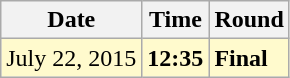<table class="wikitable">
<tr>
<th>Date</th>
<th>Time</th>
<th>Round</th>
</tr>
<tr style=background:lemonchiffon>
<td>July 22, 2015</td>
<td><strong>12:35</strong></td>
<td><strong>Final</strong></td>
</tr>
</table>
